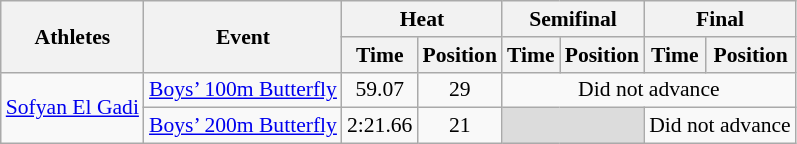<table class="wikitable" border="1" style="font-size:90%">
<tr>
<th rowspan=2>Athletes</th>
<th rowspan=2>Event</th>
<th colspan=2>Heat</th>
<th colspan=2>Semifinal</th>
<th colspan=2>Final</th>
</tr>
<tr>
<th>Time</th>
<th>Position</th>
<th>Time</th>
<th>Position</th>
<th>Time</th>
<th>Position</th>
</tr>
<tr>
<td rowspan=2><a href='#'>Sofyan El Gadi</a></td>
<td><a href='#'>Boys’ 100m Butterfly</a></td>
<td align=center>59.07</td>
<td align=center>29</td>
<td colspan="4" align=center>Did not advance</td>
</tr>
<tr>
<td><a href='#'>Boys’ 200m Butterfly</a></td>
<td align=center>2:21.66</td>
<td align=center>21</td>
<td colspan=2 bgcolor=#DCDCDC></td>
<td colspan="2" align=center>Did not advance</td>
</tr>
</table>
